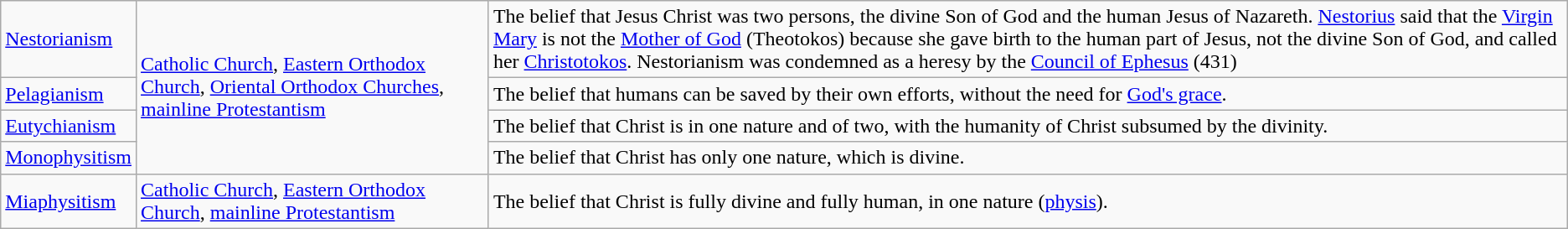<table class="wikitable">
<tr>
<td><a href='#'>Nestorianism</a></td>
<td rowspan="4"><a href='#'>Catholic Church</a>, <a href='#'>Eastern Orthodox Church</a>, <a href='#'>Oriental Orthodox Churches</a>, <a href='#'>mainline Protestantism</a></td>
<td>The belief that Jesus Christ was two persons, the divine Son of God and the human Jesus of Nazareth. <a href='#'>Nestorius</a> said that the <a href='#'>Virgin Mary</a> is not the <a href='#'>Mother of God</a> (Theotokos) because she gave birth to the human part of Jesus, not the divine Son of God, and called her <a href='#'>Christotokos</a>. Nestorianism was condemned as a heresy by the <a href='#'>Council of Ephesus</a> (431)</td>
</tr>
<tr>
<td><a href='#'>Pelagianism</a></td>
<td>The belief that humans can be saved by their own efforts, without the need for <a href='#'>God's grace</a>.</td>
</tr>
<tr>
<td><a href='#'>Eutychianism</a></td>
<td>The belief that Christ is in one nature and of two, with the humanity of Christ subsumed by the divinity.</td>
</tr>
<tr>
<td><a href='#'>Monophysitism</a></td>
<td>The belief that Christ has only one nature, which is divine.</td>
</tr>
<tr>
<td><a href='#'>Miaphysitism</a></td>
<td><a href='#'>Catholic Church</a>, <a href='#'>Eastern Orthodox Church</a>, <a href='#'>mainline Protestantism</a></td>
<td>The belief that Christ is fully divine and fully human, in one nature (<a href='#'>physis</a>).</td>
</tr>
</table>
